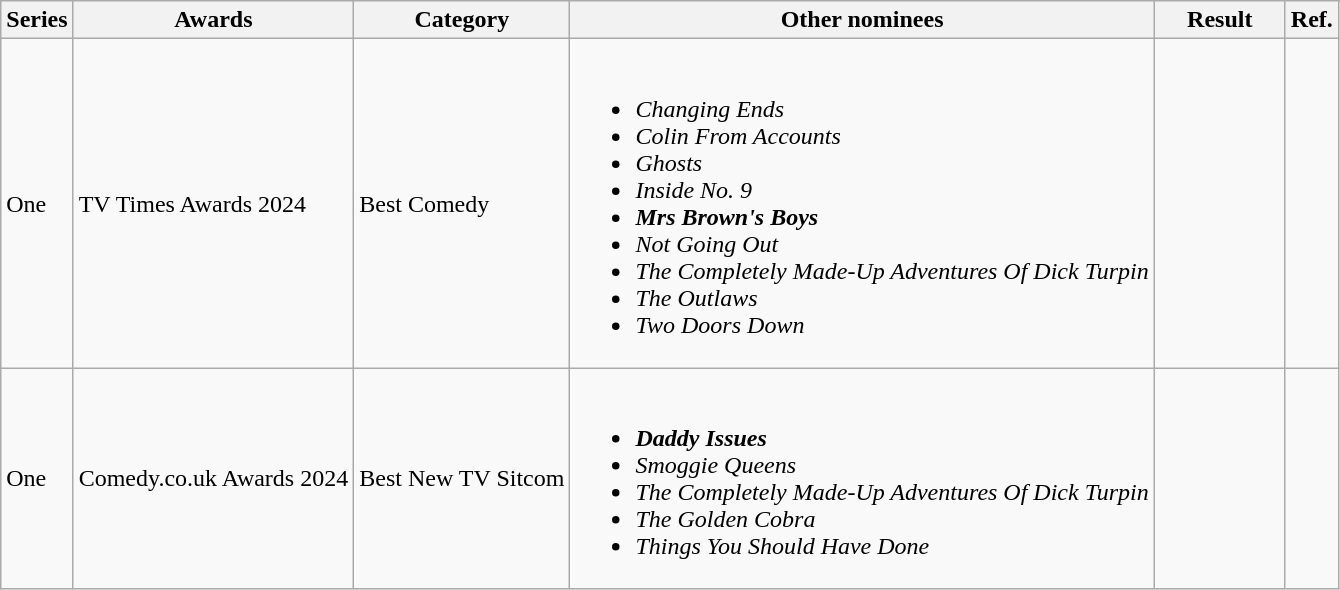<table class=wikitable>
<tr>
<th scope="col">Series</th>
<th scope="col">Awards</th>
<th scope="col">Category</th>
<th scope="col">Other nominees</th>
<th scope="col" style="width:5em;">Result</th>
<th>Ref.</th>
</tr>
<tr>
<td>One</td>
<td>TV Times Awards 2024</td>
<td>Best Comedy</td>
<td><br><ul><li><em>Changing Ends</em></li><li><em>Colin From Accounts</em></li><li><em>Ghosts</em></li><li><em>Inside No. 9</em></li><li><strong><em>Mrs Brown's Boys</em></strong></li><li><em>Not Going Out</em></li><li><em>The Completely Made-Up Adventures Of Dick Turpin</em></li><li><em>The Outlaws</em></li><li><em>Two Doors Down</em></li></ul></td>
<td></td>
<td style="text-align:center;"></td>
</tr>
<tr>
<td>One</td>
<td>Comedy.co.uk Awards 2024</td>
<td>Best New TV Sitcom</td>
<td><br><ul><li><strong><em>Daddy Issues</em></strong></li><li><em>Smoggie Queens</em></li><li><em>The Completely Made-Up Adventures Of Dick Turpin</em></li><li><em>The Golden Cobra</em></li><li><em>Things You Should Have Done</em></li></ul></td>
<td></td>
<td style="text-align:center;"></td>
</tr>
</table>
